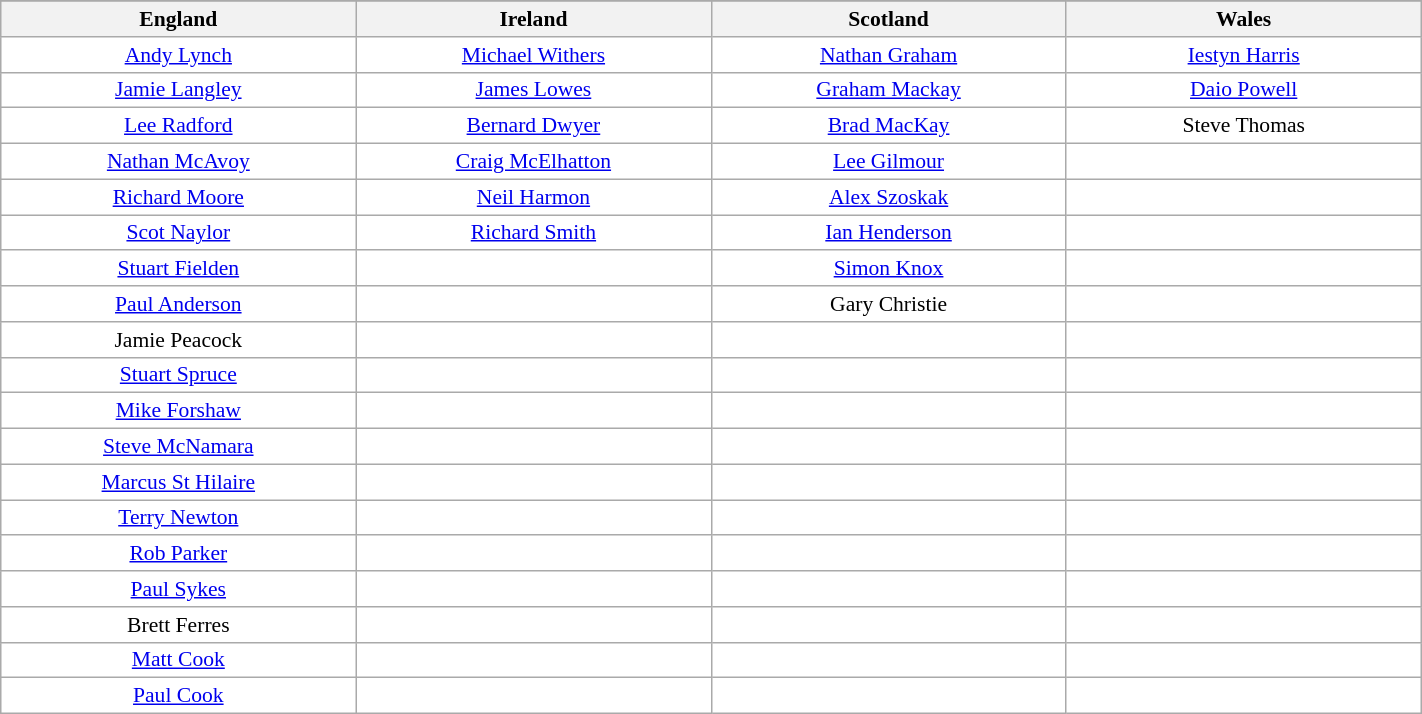<table class="wikitable sortable" width="75%" style="font-size:90%">
<tr bgcolor="#efefef">
</tr>
<tr bgcolor="#efefef">
<th width=20%> England</th>
<th width=20%> Ireland</th>
<th width=20%> Scotland</th>
<th width=20%> Wales</th>
</tr>
<tr bgcolor=#FFFFFF>
<td align=center><a href='#'>Andy Lynch</a></td>
<td align=center><a href='#'>Michael Withers</a></td>
<td align=center><a href='#'>Nathan Graham</a></td>
<td align=center><a href='#'>Iestyn Harris</a></td>
</tr>
<tr bgcolor=#FFFFFF>
<td align=center><a href='#'>Jamie Langley</a></td>
<td align=center><a href='#'>James Lowes</a></td>
<td align=center><a href='#'>Graham Mackay</a></td>
<td align=center><a href='#'>Daio Powell</a></td>
</tr>
<tr bgcolor=#FFFFFF>
<td align=center><a href='#'>Lee Radford</a></td>
<td align=center><a href='#'>Bernard Dwyer</a></td>
<td align=center><a href='#'>Brad MacKay</a></td>
<td align=center>Steve Thomas</td>
</tr>
<tr bgcolor=#FFFFFF>
<td align=center><a href='#'>Nathan McAvoy</a></td>
<td align=center><a href='#'>Craig McElhatton</a></td>
<td align=center><a href='#'>Lee Gilmour</a></td>
<td align=center></td>
</tr>
<tr bgcolor=#FFFFFF>
<td align=center><a href='#'>Richard Moore</a></td>
<td align=center><a href='#'>Neil Harmon</a></td>
<td align=center><a href='#'>Alex Szoskak</a></td>
<td align=center></td>
</tr>
<tr bgcolor=#FFFFFF>
<td align=center><a href='#'>Scot Naylor</a></td>
<td align=center><a href='#'>Richard Smith</a></td>
<td align=center><a href='#'>Ian Henderson</a></td>
<td align=center></td>
</tr>
<tr bgcolor=#FFFFFF>
<td align=center><a href='#'>Stuart Fielden</a></td>
<td align=center></td>
<td align=center><a href='#'>Simon Knox</a></td>
<td align=center></td>
</tr>
<tr bgcolor=#FFFFFF>
<td align=center><a href='#'>Paul Anderson</a></td>
<td align=center></td>
<td align=center>Gary Christie</td>
<td align=center></td>
</tr>
<tr bgcolor=#FFFFFF>
<td align=center>Jamie Peacock</td>
<td align=center></td>
<td align=center></td>
<td align=center></td>
</tr>
<tr bgcolor=#FFFFFF>
<td align=center><a href='#'>Stuart Spruce</a></td>
<td align=center></td>
<td align=center></td>
<td align=center></td>
</tr>
<tr bgcolor=#FFFFFF>
<td align=center><a href='#'>Mike Forshaw</a></td>
<td align=center></td>
<td align=center></td>
<td align=center></td>
</tr>
<tr bgcolor=#FFFFFF>
<td align=center><a href='#'>Steve McNamara</a></td>
<td align=center></td>
<td align=center></td>
<td align=center></td>
</tr>
<tr bgcolor=#FFFFFF>
<td align=center><a href='#'>Marcus St Hilaire</a></td>
<td align=center></td>
<td align=center></td>
<td align=center></td>
</tr>
<tr bgcolor=#FFFFFF>
<td align=center><a href='#'>Terry Newton</a></td>
<td align=center></td>
<td align=center></td>
<td align=center></td>
</tr>
<tr bgcolor=#FFFFFF>
<td align=center><a href='#'>Rob Parker</a></td>
<td align=center></td>
<td align=center></td>
<td align=center></td>
</tr>
<tr bgcolor=#FFFFFF>
<td align=center><a href='#'>Paul Sykes</a></td>
<td align=center></td>
<td align=center></td>
<td align=center></td>
</tr>
<tr bgcolor=#FFFFFF>
<td align=center>Brett Ferres</td>
<td align=center></td>
<td align=center></td>
<td align=center></td>
</tr>
<tr bgcolor=#FFFFFF>
<td align=center><a href='#'>Matt Cook</a></td>
<td align=center></td>
<td align=center></td>
<td align=center></td>
</tr>
<tr bgcolor=#FFFFFF>
<td align=center><a href='#'>Paul Cook</a></td>
<td align=center></td>
<td align=center></td>
<td align=center></td>
</tr>
</table>
